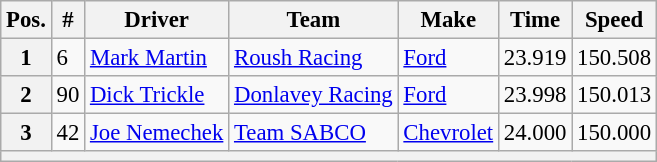<table class="wikitable" style="font-size:95%">
<tr>
<th>Pos.</th>
<th>#</th>
<th>Driver</th>
<th>Team</th>
<th>Make</th>
<th>Time</th>
<th>Speed</th>
</tr>
<tr>
<th>1</th>
<td>6</td>
<td><a href='#'>Mark Martin</a></td>
<td><a href='#'>Roush Racing</a></td>
<td><a href='#'>Ford</a></td>
<td>23.919</td>
<td>150.508</td>
</tr>
<tr>
<th>2</th>
<td>90</td>
<td><a href='#'>Dick Trickle</a></td>
<td><a href='#'>Donlavey Racing</a></td>
<td><a href='#'>Ford</a></td>
<td>23.998</td>
<td>150.013</td>
</tr>
<tr>
<th>3</th>
<td>42</td>
<td><a href='#'>Joe Nemechek</a></td>
<td><a href='#'>Team SABCO</a></td>
<td><a href='#'>Chevrolet</a></td>
<td>24.000</td>
<td>150.000</td>
</tr>
<tr>
<th colspan="7"></th>
</tr>
</table>
